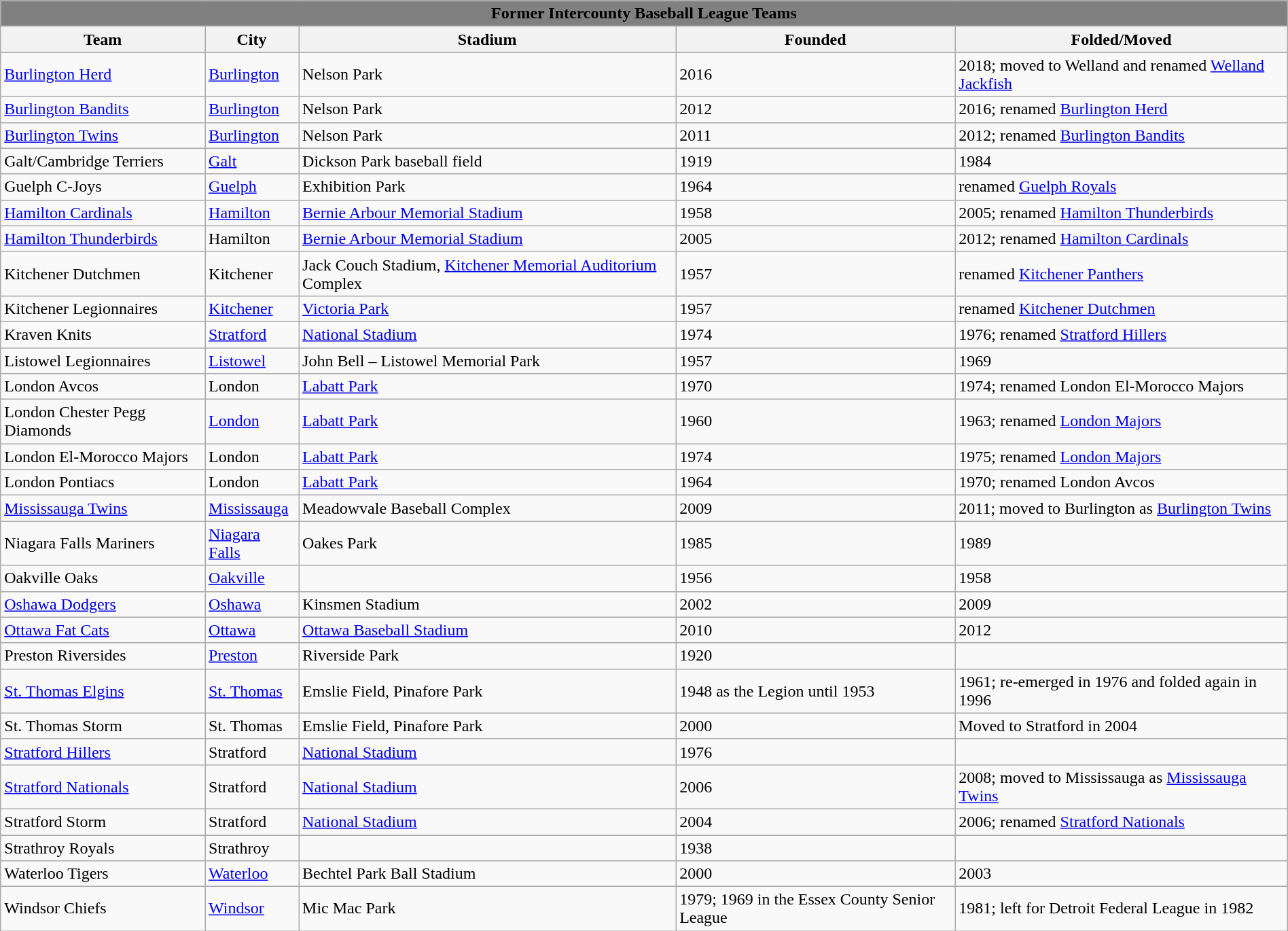<table class="wikitable" style="width: 100%">
<tr>
<td style="background:gray; text-align:center;" colspan="6"><strong><span>Former Intercounty Baseball League Teams</span></strong></td>
</tr>
<tr>
<th>Team</th>
<th>City</th>
<th>Stadium</th>
<th>Founded</th>
<th>Folded/Moved</th>
</tr>
<tr>
<td><a href='#'>Burlington Herd</a></td>
<td><a href='#'>Burlington</a></td>
<td>Nelson Park</td>
<td>2016</td>
<td>2018; moved to Welland and renamed <a href='#'>Welland Jackfish</a></td>
</tr>
<tr>
<td><a href='#'>Burlington Bandits</a></td>
<td><a href='#'>Burlington</a></td>
<td>Nelson Park</td>
<td>2012</td>
<td>2016; renamed <a href='#'>Burlington Herd</a></td>
</tr>
<tr>
<td><a href='#'>Burlington Twins</a></td>
<td><a href='#'>Burlington</a></td>
<td>Nelson Park</td>
<td>2011</td>
<td>2012; renamed <a href='#'>Burlington Bandits</a></td>
</tr>
<tr>
<td>Galt/Cambridge Terriers</td>
<td><a href='#'>Galt</a></td>
<td>Dickson Park baseball field</td>
<td>1919</td>
<td>1984</td>
</tr>
<tr>
<td>Guelph C-Joys</td>
<td><a href='#'>Guelph</a></td>
<td>Exhibition Park</td>
<td>1964</td>
<td>renamed <a href='#'>Guelph Royals</a></td>
</tr>
<tr>
<td><a href='#'>Hamilton Cardinals</a></td>
<td><a href='#'>Hamilton</a></td>
<td><a href='#'>Bernie Arbour Memorial Stadium</a></td>
<td>1958</td>
<td>2005; renamed <a href='#'>Hamilton Thunderbirds</a></td>
</tr>
<tr>
<td><a href='#'>Hamilton Thunderbirds</a></td>
<td>Hamilton</td>
<td><a href='#'>Bernie Arbour Memorial Stadium</a></td>
<td>2005</td>
<td>2012; renamed <a href='#'>Hamilton Cardinals</a></td>
</tr>
<tr>
<td>Kitchener Dutchmen</td>
<td>Kitchener</td>
<td>Jack Couch Stadium, <a href='#'>Kitchener Memorial Auditorium</a> Complex</td>
<td>1957</td>
<td>renamed <a href='#'>Kitchener Panthers</a></td>
</tr>
<tr>
<td>Kitchener Legionnaires</td>
<td><a href='#'>Kitchener</a></td>
<td><a href='#'>Victoria Park</a></td>
<td>1957</td>
<td>renamed <a href='#'>Kitchener Dutchmen</a></td>
</tr>
<tr>
<td>Kraven Knits</td>
<td><a href='#'>Stratford</a></td>
<td><a href='#'>National Stadium</a></td>
<td>1974</td>
<td>1976; renamed <a href='#'>Stratford Hillers</a></td>
</tr>
<tr>
<td>Listowel Legionnaires</td>
<td><a href='#'>Listowel</a></td>
<td>John Bell – Listowel Memorial Park</td>
<td>1957</td>
<td>1969</td>
</tr>
<tr>
<td>London Avcos</td>
<td>London</td>
<td><a href='#'>Labatt Park</a></td>
<td>1970</td>
<td>1974; renamed London El-Morocco Majors</td>
</tr>
<tr>
<td>London Chester Pegg Diamonds</td>
<td><a href='#'>London</a></td>
<td><a href='#'>Labatt Park</a></td>
<td>1960</td>
<td>1963; renamed <a href='#'>London Majors</a></td>
</tr>
<tr>
<td>London El-Morocco Majors</td>
<td>London</td>
<td><a href='#'>Labatt Park</a></td>
<td>1974</td>
<td>1975; renamed <a href='#'>London Majors</a></td>
</tr>
<tr>
<td>London Pontiacs</td>
<td>London</td>
<td><a href='#'>Labatt Park</a></td>
<td>1964</td>
<td>1970; renamed London Avcos</td>
</tr>
<tr>
<td><a href='#'>Mississauga Twins</a></td>
<td><a href='#'>Mississauga</a></td>
<td>Meadowvale Baseball Complex</td>
<td>2009</td>
<td>2011; moved to Burlington as <a href='#'>Burlington Twins</a></td>
</tr>
<tr>
<td>Niagara Falls Mariners</td>
<td><a href='#'>Niagara Falls</a></td>
<td>Oakes Park</td>
<td>1985</td>
<td>1989</td>
</tr>
<tr>
<td>Oakville Oaks</td>
<td><a href='#'>Oakville</a></td>
<td></td>
<td>1956</td>
<td>1958</td>
</tr>
<tr>
<td><a href='#'>Oshawa Dodgers</a></td>
<td><a href='#'>Oshawa</a></td>
<td>Kinsmen Stadium</td>
<td>2002</td>
<td>2009</td>
</tr>
<tr>
<td><a href='#'>Ottawa Fat Cats</a></td>
<td><a href='#'>Ottawa</a></td>
<td><a href='#'>Ottawa Baseball Stadium</a></td>
<td>2010</td>
<td>2012</td>
</tr>
<tr>
<td>Preston Riversides</td>
<td><a href='#'>Preston</a></td>
<td>Riverside Park</td>
<td>1920</td>
<td></td>
</tr>
<tr>
<td><a href='#'>St. Thomas Elgins</a></td>
<td><a href='#'>St. Thomas</a></td>
<td>Emslie Field, Pinafore Park</td>
<td>1948 as the Legion until 1953</td>
<td>1961; re-emerged in 1976 and folded again in 1996</td>
</tr>
<tr>
<td>St. Thomas Storm</td>
<td>St. Thomas</td>
<td>Emslie Field, Pinafore Park</td>
<td>2000</td>
<td>Moved to Stratford in 2004</td>
</tr>
<tr>
<td><a href='#'>Stratford Hillers</a></td>
<td>Stratford</td>
<td><a href='#'>National Stadium</a></td>
<td>1976</td>
<td></td>
</tr>
<tr>
<td><a href='#'>Stratford Nationals</a></td>
<td>Stratford</td>
<td><a href='#'>National Stadium</a></td>
<td>2006</td>
<td>2008; moved to Mississauga as <a href='#'>Mississauga Twins</a></td>
</tr>
<tr>
<td>Stratford Storm</td>
<td>Stratford</td>
<td><a href='#'>National Stadium</a></td>
<td>2004</td>
<td>2006; renamed <a href='#'>Stratford Nationals</a></td>
</tr>
<tr>
<td>Strathroy Royals</td>
<td>Strathroy</td>
<td></td>
<td>1938<br></td>
<td></td>
</tr>
<tr>
<td>Waterloo Tigers</td>
<td><a href='#'>Waterloo</a></td>
<td>Bechtel Park Ball Stadium</td>
<td>2000</td>
<td>2003</td>
</tr>
<tr>
<td>Windsor Chiefs</td>
<td><a href='#'>Windsor</a></td>
<td>Mic Mac Park</td>
<td>1979; 1969 in the Essex County Senior League</td>
<td>1981; left for Detroit Federal League in 1982</td>
</tr>
</table>
